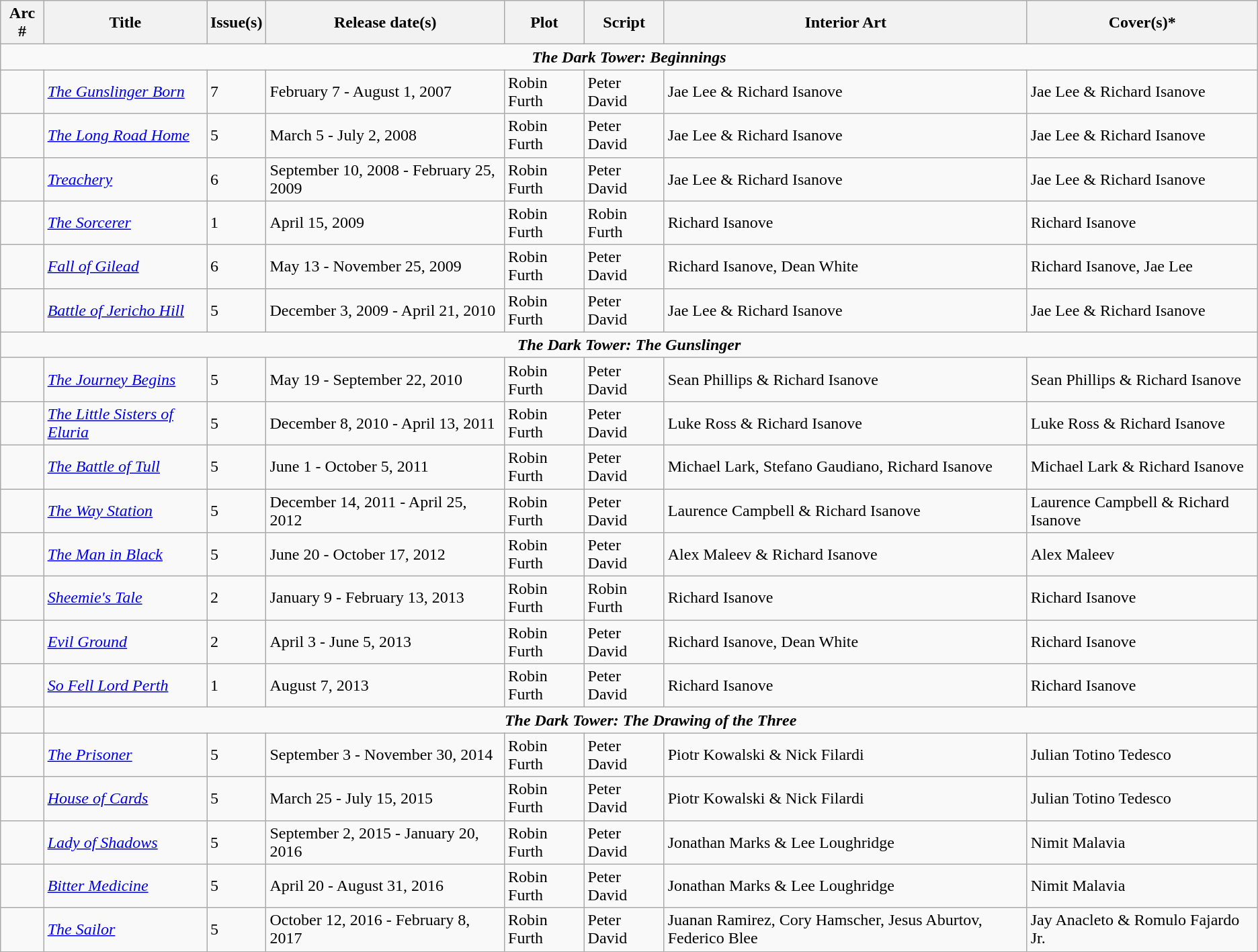<table class="wikitable">
<tr>
<th>Arc #</th>
<th>Title</th>
<th>Issue(s)</th>
<th>Release date(s)</th>
<th>Plot</th>
<th>Script</th>
<th>Interior Art</th>
<th>Cover(s)*</th>
</tr>
<tr>
<td colspan="8;" style="text-align:center;"><strong><em>The Dark Tower: Beginnings</em></strong></td>
</tr>
<tr>
<td></td>
<td><em><a href='#'>The Gunslinger Born</a></em></td>
<td>7</td>
<td>February 7 - August 1, 2007</td>
<td>Robin Furth</td>
<td>Peter David</td>
<td>Jae Lee & Richard Isanove</td>
<td>Jae Lee & Richard Isanove</td>
</tr>
<tr>
<td></td>
<td><em><a href='#'>The Long Road Home</a></em></td>
<td>5</td>
<td>March 5 - July 2, 2008</td>
<td>Robin Furth</td>
<td>Peter David</td>
<td>Jae Lee & Richard Isanove</td>
<td>Jae Lee & Richard Isanove</td>
</tr>
<tr>
<td></td>
<td><em><a href='#'>Treachery</a></em></td>
<td>6</td>
<td>September 10, 2008 - February 25, 2009</td>
<td>Robin Furth</td>
<td>Peter David</td>
<td>Jae Lee & Richard Isanove</td>
<td>Jae Lee & Richard Isanove</td>
</tr>
<tr>
<td></td>
<td><em><a href='#'>The Sorcerer</a></em></td>
<td>1</td>
<td>April 15, 2009</td>
<td>Robin Furth</td>
<td>Robin Furth</td>
<td>Richard Isanove</td>
<td>Richard Isanove</td>
</tr>
<tr>
<td></td>
<td><em><a href='#'>Fall of Gilead</a></em></td>
<td>6</td>
<td>May 13 - November 25, 2009</td>
<td>Robin Furth</td>
<td>Peter David</td>
<td>Richard Isanove, Dean White</td>
<td>Richard Isanove, Jae Lee</td>
</tr>
<tr>
<td></td>
<td><em><a href='#'>Battle of Jericho Hill</a></em></td>
<td>5</td>
<td>December 3, 2009 - April 21, 2010</td>
<td>Robin Furth</td>
<td>Peter David</td>
<td>Jae Lee & Richard Isanove</td>
<td>Jae Lee & Richard Isanove</td>
</tr>
<tr>
<td colspan="8;" style="text-align:center;"><strong><em>The Dark Tower: The Gunslinger</em></strong></td>
</tr>
<tr>
<td></td>
<td><em><a href='#'>The Journey Begins</a></em></td>
<td>5</td>
<td>May 19 - September 22, 2010</td>
<td>Robin Furth</td>
<td>Peter David</td>
<td>Sean Phillips & Richard Isanove</td>
<td>Sean Phillips & Richard Isanove</td>
</tr>
<tr>
<td></td>
<td><em><a href='#'>The Little Sisters of Eluria</a></em></td>
<td>5</td>
<td>December 8, 2010 - April 13, 2011</td>
<td>Robin Furth</td>
<td>Peter David</td>
<td>Luke Ross & Richard Isanove</td>
<td>Luke Ross & Richard Isanove</td>
</tr>
<tr>
<td></td>
<td><em><a href='#'>The Battle of Tull</a></em></td>
<td>5</td>
<td>June 1 - October 5, 2011</td>
<td>Robin Furth</td>
<td>Peter David</td>
<td>Michael Lark, Stefano Gaudiano, Richard Isanove</td>
<td>Michael Lark & Richard Isanove</td>
</tr>
<tr>
<td></td>
<td><em><a href='#'>The Way Station</a></em></td>
<td>5</td>
<td>December 14, 2011 - April 25, 2012</td>
<td>Robin Furth</td>
<td>Peter David</td>
<td>Laurence Campbell & Richard Isanove</td>
<td>Laurence Campbell & Richard Isanove</td>
</tr>
<tr>
<td></td>
<td><em><a href='#'>The Man in Black</a></em></td>
<td>5</td>
<td>June 20 - October 17, 2012</td>
<td>Robin Furth</td>
<td>Peter David</td>
<td>Alex Maleev & Richard Isanove</td>
<td>Alex Maleev</td>
</tr>
<tr>
<td></td>
<td><em><a href='#'>Sheemie's Tale</a></em></td>
<td>2</td>
<td>January 9 - February 13, 2013</td>
<td>Robin Furth</td>
<td>Robin Furth</td>
<td>Richard Isanove</td>
<td>Richard Isanove</td>
</tr>
<tr>
<td></td>
<td><em><a href='#'>Evil Ground</a></em></td>
<td>2</td>
<td>April 3 - June 5, 2013</td>
<td>Robin Furth</td>
<td>Peter David</td>
<td>Richard Isanove, Dean White</td>
<td>Richard Isanove</td>
</tr>
<tr>
<td></td>
<td><em><a href='#'>So Fell Lord Perth</a></em></td>
<td>1</td>
<td>August 7, 2013</td>
<td>Robin Furth</td>
<td>Peter David</td>
<td>Richard Isanove</td>
<td>Richard Isanove</td>
</tr>
<tr>
<td></td>
<td colspan="8;" style="text-align:center;"><strong><em>The Dark Tower: The Drawing of the Three</em></strong></td>
</tr>
<tr>
<td></td>
<td><em><a href='#'>The Prisoner</a></em></td>
<td>5</td>
<td>September 3 - November 30, 2014</td>
<td>Robin Furth</td>
<td>Peter David</td>
<td>Piotr Kowalski & Nick Filardi</td>
<td>Julian Totino Tedesco</td>
</tr>
<tr>
<td></td>
<td><em><a href='#'>House of Cards</a></em></td>
<td>5</td>
<td>March 25 - July 15, 2015</td>
<td>Robin Furth</td>
<td>Peter David</td>
<td>Piotr Kowalski & Nick Filardi</td>
<td>Julian Totino Tedesco</td>
</tr>
<tr>
<td></td>
<td><em><a href='#'>Lady of Shadows</a></em></td>
<td>5</td>
<td>September 2, 2015 - January 20, 2016</td>
<td>Robin Furth</td>
<td>Peter David</td>
<td>Jonathan Marks & Lee Loughridge</td>
<td>Nimit Malavia</td>
</tr>
<tr>
<td></td>
<td><em><a href='#'>Bitter Medicine</a></em></td>
<td>5</td>
<td>April 20 - August 31, 2016</td>
<td>Robin Furth</td>
<td>Peter David</td>
<td>Jonathan Marks & Lee Loughridge</td>
<td>Nimit Malavia</td>
</tr>
<tr>
<td></td>
<td><em><a href='#'>The Sailor</a></em></td>
<td>5</td>
<td>October 12, 2016 - February 8, 2017</td>
<td>Robin Furth</td>
<td>Peter David</td>
<td>Juanan Ramirez, Cory Hamscher, Jesus Aburtov, Federico Blee</td>
<td>Jay Anacleto & Romulo Fajardo Jr.</td>
</tr>
</table>
